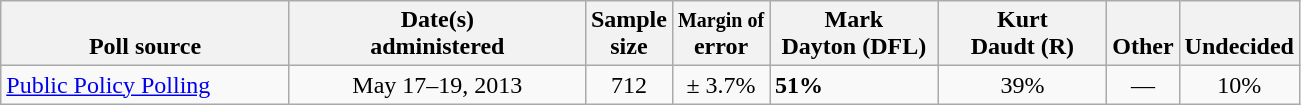<table class="wikitable">
<tr valign= bottom>
<th style="width:185px;">Poll source</th>
<th style="width:190px;">Date(s)<br>administered</th>
<th class=small>Sample<br>size</th>
<th><small>Margin of</small><br>error</th>
<th style="width:105px;">Mark<br>Dayton (DFL)</th>
<th style="width:105px;">Kurt<br>Daudt (R)</th>
<th style="width:40px;">Other</th>
<th style="width:40px;">Undecided</th>
</tr>
<tr>
<td><a href='#'>Public Policy Polling</a></td>
<td align=center>May 17–19, 2013</td>
<td align=center>712</td>
<td align=center>± 3.7%</td>
<td><strong>51%</strong></td>
<td align=center>39%</td>
<td align=center>—</td>
<td align=center>10%</td>
</tr>
</table>
